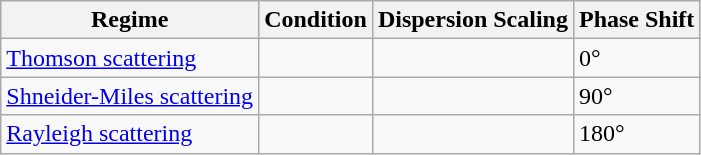<table class="wikitable">
<tr>
<th>Regime</th>
<th>Condition</th>
<th>Dispersion Scaling</th>
<th>Phase Shift</th>
</tr>
<tr>
<td><a href='#'>Thomson scattering</a></td>
<td></td>
<td></td>
<td>0°</td>
</tr>
<tr>
<td><a href='#'>Shneider-Miles scattering</a></td>
<td></td>
<td></td>
<td>90°</td>
</tr>
<tr>
<td><a href='#'>Rayleigh scattering</a></td>
<td></td>
<td></td>
<td>180°</td>
</tr>
</table>
